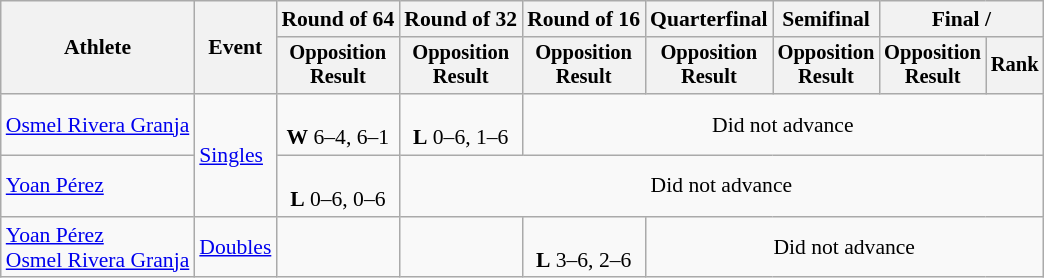<table class=wikitable style=font-size:90%;text-align:center>
<tr>
<th rowspan=2>Athlete</th>
<th rowspan=2>Event</th>
<th>Round of 64</th>
<th>Round of 32</th>
<th>Round of 16</th>
<th>Quarterfinal</th>
<th>Semifinal</th>
<th colspan=2>Final / </th>
</tr>
<tr style=font-size:95%>
<th>Opposition<br>Result</th>
<th>Opposition<br>Result</th>
<th>Opposition<br>Result</th>
<th>Opposition<br>Result</th>
<th>Opposition<br>Result</th>
<th>Opposition<br>Result</th>
<th>Rank</th>
</tr>
<tr>
<td align=left><a href='#'>Osmel Rivera Granja</a></td>
<td align=left rowspan=2><a href='#'>Singles</a></td>
<td><br><strong>W</strong> 6–4, 6–1</td>
<td><br><strong>L</strong> 0–6, 1–6</td>
<td colspan=5>Did not advance</td>
</tr>
<tr>
<td align=left><a href='#'>Yoan Pérez</a></td>
<td><br><strong>L</strong> 0–6, 0–6</td>
<td colspan=6>Did not advance</td>
</tr>
<tr>
<td align=left><a href='#'>Yoan Pérez</a><br><a href='#'>Osmel Rivera Granja</a></td>
<td align=left><a href='#'>Doubles</a></td>
<td></td>
<td></td>
<td><br><strong>L</strong> 3–6, 2–6</td>
<td colspan=4>Did not advance</td>
</tr>
</table>
